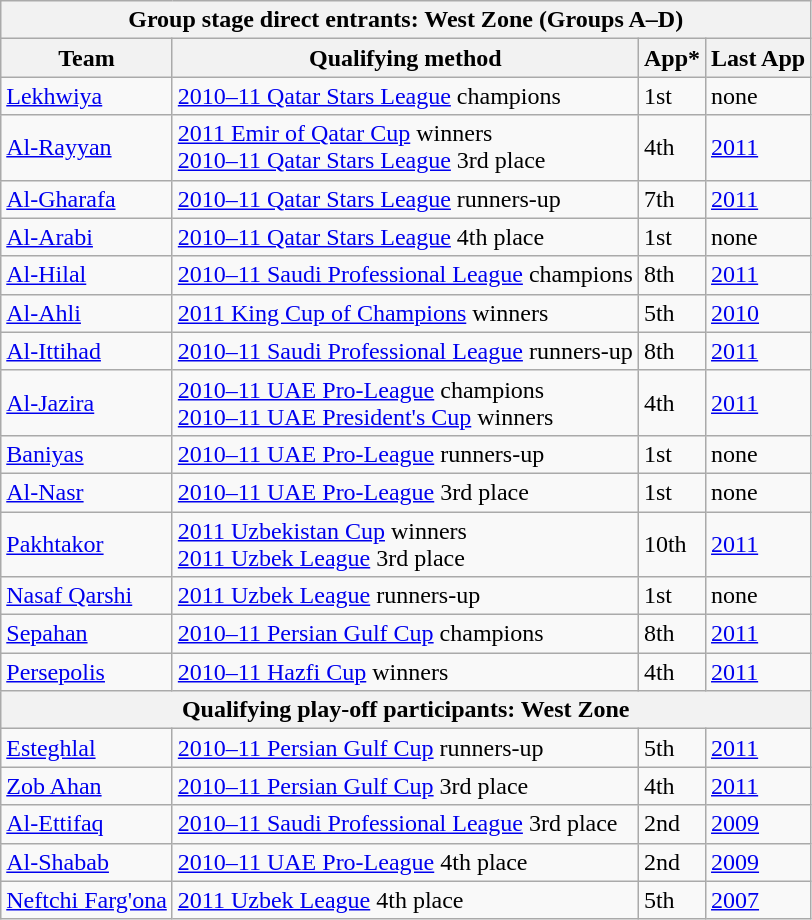<table class="wikitable">
<tr>
<th colspan=4>Group stage direct entrants: West Zone (Groups A–D)</th>
</tr>
<tr>
<th>Team</th>
<th>Qualifying method</th>
<th>App*</th>
<th>Last App</th>
</tr>
<tr>
<td> <a href='#'>Lekhwiya</a></td>
<td><a href='#'>2010–11 Qatar Stars League</a> champions</td>
<td>1st</td>
<td>none</td>
</tr>
<tr>
<td> <a href='#'>Al-Rayyan</a></td>
<td><a href='#'>2011 Emir of Qatar Cup</a> winners<br><a href='#'>2010–11 Qatar Stars League</a> 3rd place</td>
<td>4th</td>
<td><a href='#'>2011</a></td>
</tr>
<tr>
<td> <a href='#'>Al-Gharafa</a></td>
<td><a href='#'>2010–11 Qatar Stars League</a> runners-up</td>
<td>7th</td>
<td><a href='#'>2011</a></td>
</tr>
<tr>
<td> <a href='#'>Al-Arabi</a></td>
<td><a href='#'>2010–11 Qatar Stars League</a> 4th place</td>
<td>1st</td>
<td>none</td>
</tr>
<tr>
<td> <a href='#'>Al-Hilal</a></td>
<td><a href='#'>2010–11 Saudi Professional League</a> champions</td>
<td>8th</td>
<td><a href='#'>2011</a></td>
</tr>
<tr>
<td> <a href='#'>Al-Ahli</a></td>
<td><a href='#'>2011 King Cup of Champions</a> winners</td>
<td>5th</td>
<td><a href='#'>2010</a></td>
</tr>
<tr>
<td> <a href='#'>Al-Ittihad</a></td>
<td><a href='#'>2010–11 Saudi Professional League</a> runners-up</td>
<td>8th</td>
<td><a href='#'>2011</a></td>
</tr>
<tr>
<td> <a href='#'>Al-Jazira</a></td>
<td><a href='#'>2010–11 UAE Pro-League</a> champions<br><a href='#'>2010–11 UAE President's Cup</a> winners</td>
<td>4th</td>
<td><a href='#'>2011</a></td>
</tr>
<tr>
<td> <a href='#'>Baniyas</a></td>
<td><a href='#'>2010–11 UAE Pro-League</a> runners-up</td>
<td>1st</td>
<td>none</td>
</tr>
<tr>
<td> <a href='#'>Al-Nasr</a></td>
<td><a href='#'>2010–11 UAE Pro-League</a> 3rd place</td>
<td>1st</td>
<td>none</td>
</tr>
<tr>
<td> <a href='#'>Pakhtakor</a></td>
<td><a href='#'>2011 Uzbekistan Cup</a> winners<br><a href='#'>2011 Uzbek League</a> 3rd place</td>
<td>10th</td>
<td><a href='#'>2011</a></td>
</tr>
<tr>
<td> <a href='#'>Nasaf Qarshi</a></td>
<td><a href='#'>2011 Uzbek League</a> runners-up</td>
<td>1st</td>
<td>none</td>
</tr>
<tr>
<td> <a href='#'>Sepahan</a></td>
<td><a href='#'>2010–11 Persian Gulf Cup</a> champions</td>
<td>8th</td>
<td><a href='#'>2011</a></td>
</tr>
<tr>
<td> <a href='#'>Persepolis</a></td>
<td><a href='#'>2010–11 Hazfi Cup</a> winners</td>
<td>4th</td>
<td><a href='#'>2011</a></td>
</tr>
<tr>
<th colspan=4>Qualifying play-off participants: West Zone</th>
</tr>
<tr>
<td> <a href='#'>Esteghlal</a></td>
<td><a href='#'>2010–11 Persian Gulf Cup</a> runners-up</td>
<td>5th</td>
<td><a href='#'>2011</a></td>
</tr>
<tr>
<td> <a href='#'>Zob Ahan</a></td>
<td><a href='#'>2010–11 Persian Gulf Cup</a> 3rd place</td>
<td>4th</td>
<td><a href='#'>2011</a></td>
</tr>
<tr>
<td> <a href='#'>Al-Ettifaq</a></td>
<td><a href='#'>2010–11 Saudi Professional League</a> 3rd place</td>
<td>2nd</td>
<td><a href='#'>2009</a></td>
</tr>
<tr>
<td> <a href='#'>Al-Shabab</a></td>
<td><a href='#'>2010–11 UAE Pro-League</a> 4th place</td>
<td>2nd</td>
<td><a href='#'>2009</a></td>
</tr>
<tr>
<td> <a href='#'>Neftchi Farg'ona</a></td>
<td><a href='#'>2011 Uzbek League</a> 4th place</td>
<td>5th</td>
<td><a href='#'>2007</a></td>
</tr>
</table>
